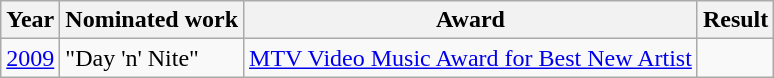<table class="wikitable">
<tr>
<th>Year</th>
<th>Nominated work</th>
<th>Award</th>
<th>Result</th>
</tr>
<tr>
<td rowspan="1"><a href='#'>2009</a></td>
<td>"Day 'n' Nite"</td>
<td><a href='#'>MTV Video Music Award for Best New Artist</a></td>
<td></td>
</tr>
</table>
